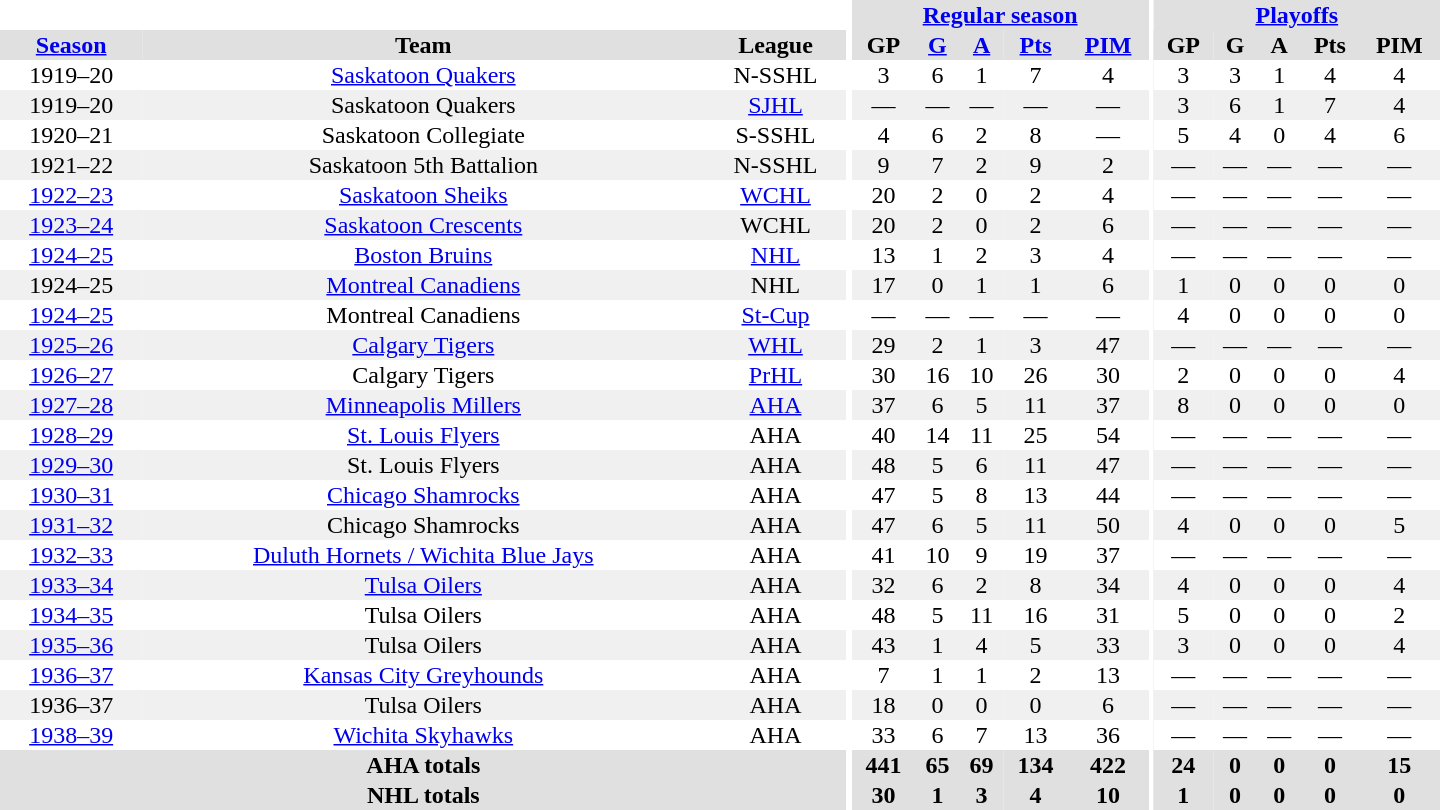<table border="0" cellpadding="1" cellspacing="0" style="text-align:center; width:60em">
<tr bgcolor="#e0e0e0">
<th colspan="3" bgcolor="#ffffff"></th>
<th rowspan="100" bgcolor="#ffffff"></th>
<th colspan="5"><a href='#'>Regular season</a></th>
<th rowspan="100" bgcolor="#ffffff"></th>
<th colspan="5"><a href='#'>Playoffs</a></th>
</tr>
<tr bgcolor="#e0e0e0">
<th><a href='#'>Season</a></th>
<th>Team</th>
<th>League</th>
<th>GP</th>
<th><a href='#'>G</a></th>
<th><a href='#'>A</a></th>
<th><a href='#'>Pts</a></th>
<th><a href='#'>PIM</a></th>
<th>GP</th>
<th>G</th>
<th>A</th>
<th>Pts</th>
<th>PIM</th>
</tr>
<tr>
<td>1919–20</td>
<td><a href='#'>Saskatoon Quakers</a></td>
<td>N-SSHL</td>
<td>3</td>
<td>6</td>
<td>1</td>
<td>7</td>
<td>4</td>
<td>3</td>
<td>3</td>
<td>1</td>
<td>4</td>
<td>4</td>
</tr>
<tr bgcolor="#f0f0f0">
<td>1919–20</td>
<td>Saskatoon Quakers</td>
<td><a href='#'>SJHL</a></td>
<td>—</td>
<td>—</td>
<td>—</td>
<td>—</td>
<td>—</td>
<td>3</td>
<td>6</td>
<td>1</td>
<td>7</td>
<td>4</td>
</tr>
<tr>
<td>1920–21</td>
<td>Saskatoon Collegiate</td>
<td>S-SSHL</td>
<td>4</td>
<td>6</td>
<td>2</td>
<td>8</td>
<td>—</td>
<td>5</td>
<td>4</td>
<td>0</td>
<td>4</td>
<td>6</td>
</tr>
<tr bgcolor="#f0f0f0">
<td>1921–22</td>
<td>Saskatoon 5th Battalion</td>
<td>N-SSHL</td>
<td>9</td>
<td>7</td>
<td>2</td>
<td>9</td>
<td>2</td>
<td>—</td>
<td>—</td>
<td>—</td>
<td>—</td>
<td>—</td>
</tr>
<tr>
<td><a href='#'>1922–23</a></td>
<td><a href='#'>Saskatoon Sheiks</a></td>
<td><a href='#'>WCHL</a></td>
<td>20</td>
<td>2</td>
<td>0</td>
<td>2</td>
<td>4</td>
<td>—</td>
<td>—</td>
<td>—</td>
<td>—</td>
<td>—</td>
</tr>
<tr bgcolor="#f0f0f0">
<td><a href='#'>1923–24</a></td>
<td><a href='#'>Saskatoon Crescents</a></td>
<td>WCHL</td>
<td>20</td>
<td>2</td>
<td>0</td>
<td>2</td>
<td>6</td>
<td>—</td>
<td>—</td>
<td>—</td>
<td>—</td>
<td>—</td>
</tr>
<tr>
<td><a href='#'>1924–25</a></td>
<td><a href='#'>Boston Bruins</a></td>
<td><a href='#'>NHL</a></td>
<td>13</td>
<td>1</td>
<td>2</td>
<td>3</td>
<td>4</td>
<td>—</td>
<td>—</td>
<td>—</td>
<td>—</td>
<td>—</td>
</tr>
<tr bgcolor="#f0f0f0">
<td>1924–25</td>
<td><a href='#'>Montreal Canadiens</a></td>
<td>NHL</td>
<td>17</td>
<td>0</td>
<td>1</td>
<td>1</td>
<td>6</td>
<td>1</td>
<td>0</td>
<td>0</td>
<td>0</td>
<td>0</td>
</tr>
<tr>
<td><a href='#'>1924–25</a></td>
<td>Montreal Canadiens</td>
<td><a href='#'>St-Cup</a></td>
<td>—</td>
<td>—</td>
<td>—</td>
<td>—</td>
<td>—</td>
<td>4</td>
<td>0</td>
<td>0</td>
<td>0</td>
<td>0</td>
</tr>
<tr bgcolor="#f0f0f0">
<td><a href='#'>1925–26</a></td>
<td><a href='#'>Calgary Tigers</a></td>
<td><a href='#'>WHL</a></td>
<td>29</td>
<td>2</td>
<td>1</td>
<td>3</td>
<td>47</td>
<td>—</td>
<td>—</td>
<td>—</td>
<td>—</td>
<td>—</td>
</tr>
<tr>
<td><a href='#'>1926–27</a></td>
<td>Calgary Tigers</td>
<td><a href='#'>PrHL</a></td>
<td>30</td>
<td>16</td>
<td>10</td>
<td>26</td>
<td>30</td>
<td>2</td>
<td>0</td>
<td>0</td>
<td>0</td>
<td>4</td>
</tr>
<tr bgcolor="#f0f0f0">
<td><a href='#'>1927–28</a></td>
<td><a href='#'>Minneapolis Millers</a></td>
<td><a href='#'>AHA</a></td>
<td>37</td>
<td>6</td>
<td>5</td>
<td>11</td>
<td>37</td>
<td>8</td>
<td>0</td>
<td>0</td>
<td>0</td>
<td>0</td>
</tr>
<tr>
<td><a href='#'>1928–29</a></td>
<td><a href='#'>St. Louis Flyers</a></td>
<td>AHA</td>
<td>40</td>
<td>14</td>
<td>11</td>
<td>25</td>
<td>54</td>
<td>—</td>
<td>—</td>
<td>—</td>
<td>—</td>
<td>—</td>
</tr>
<tr bgcolor="#f0f0f0">
<td><a href='#'>1929–30</a></td>
<td>St. Louis Flyers</td>
<td>AHA</td>
<td>48</td>
<td>5</td>
<td>6</td>
<td>11</td>
<td>47</td>
<td>—</td>
<td>—</td>
<td>—</td>
<td>—</td>
<td>—</td>
</tr>
<tr>
<td><a href='#'>1930–31</a></td>
<td><a href='#'>Chicago Shamrocks</a></td>
<td>AHA</td>
<td>47</td>
<td>5</td>
<td>8</td>
<td>13</td>
<td>44</td>
<td>—</td>
<td>—</td>
<td>—</td>
<td>—</td>
<td>—</td>
</tr>
<tr bgcolor="#f0f0f0">
<td><a href='#'>1931–32</a></td>
<td>Chicago Shamrocks</td>
<td>AHA</td>
<td>47</td>
<td>6</td>
<td>5</td>
<td>11</td>
<td>50</td>
<td>4</td>
<td>0</td>
<td>0</td>
<td>0</td>
<td>5</td>
</tr>
<tr>
<td><a href='#'>1932–33</a></td>
<td><a href='#'>Duluth Hornets / Wichita Blue Jays</a></td>
<td>AHA</td>
<td>41</td>
<td>10</td>
<td>9</td>
<td>19</td>
<td>37</td>
<td>—</td>
<td>—</td>
<td>—</td>
<td>—</td>
<td>—</td>
</tr>
<tr bgcolor="#f0f0f0">
<td><a href='#'>1933–34</a></td>
<td><a href='#'>Tulsa Oilers</a></td>
<td>AHA</td>
<td>32</td>
<td>6</td>
<td>2</td>
<td>8</td>
<td>34</td>
<td>4</td>
<td>0</td>
<td>0</td>
<td>0</td>
<td>4</td>
</tr>
<tr>
<td><a href='#'>1934–35</a></td>
<td>Tulsa Oilers</td>
<td>AHA</td>
<td>48</td>
<td>5</td>
<td>11</td>
<td>16</td>
<td>31</td>
<td>5</td>
<td>0</td>
<td>0</td>
<td>0</td>
<td>2</td>
</tr>
<tr bgcolor="#f0f0f0">
<td><a href='#'>1935–36</a></td>
<td>Tulsa Oilers</td>
<td>AHA</td>
<td>43</td>
<td>1</td>
<td>4</td>
<td>5</td>
<td>33</td>
<td>3</td>
<td>0</td>
<td>0</td>
<td>0</td>
<td>4</td>
</tr>
<tr>
<td><a href='#'>1936–37</a></td>
<td><a href='#'>Kansas City Greyhounds</a></td>
<td>AHA</td>
<td>7</td>
<td>1</td>
<td>1</td>
<td>2</td>
<td>13</td>
<td>—</td>
<td>—</td>
<td>—</td>
<td>—</td>
<td>—</td>
</tr>
<tr bgcolor="#f0f0f0">
<td>1936–37</td>
<td>Tulsa Oilers</td>
<td>AHA</td>
<td>18</td>
<td>0</td>
<td>0</td>
<td>0</td>
<td>6</td>
<td>—</td>
<td>—</td>
<td>—</td>
<td>—</td>
<td>—</td>
</tr>
<tr>
<td><a href='#'>1938–39</a></td>
<td><a href='#'>Wichita Skyhawks</a></td>
<td>AHA</td>
<td>33</td>
<td>6</td>
<td>7</td>
<td>13</td>
<td>36</td>
<td>—</td>
<td>—</td>
<td>—</td>
<td>—</td>
<td>—</td>
</tr>
<tr bgcolor="#e0e0e0">
<th colspan="3">AHA totals</th>
<th>441</th>
<th>65</th>
<th>69</th>
<th>134</th>
<th>422</th>
<th>24</th>
<th>0</th>
<th>0</th>
<th>0</th>
<th>15</th>
</tr>
<tr bgcolor="#e0e0e0">
<th colspan="3">NHL totals</th>
<th>30</th>
<th>1</th>
<th>3</th>
<th>4</th>
<th>10</th>
<th>1</th>
<th>0</th>
<th>0</th>
<th>0</th>
<th>0</th>
</tr>
</table>
